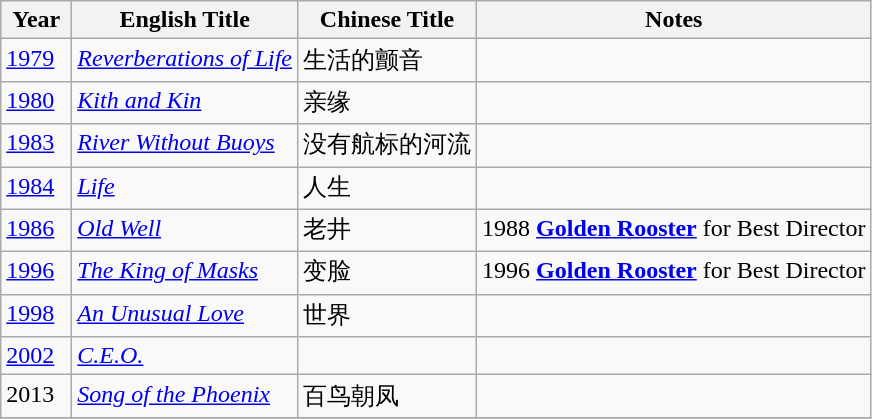<table class="wikitable">
<tr>
<th align="left" valign="top" width="40">Year</th>
<th align="left" valign="top">English Title</th>
<th align="left" valign="top">Chinese Title</th>
<th align="left" valign="top">Notes</th>
</tr>
<tr>
<td align="left" valign="top"><a href='#'>1979</a></td>
<td align="left" valign="top"><em><a href='#'>Reverberations of Life</a></em></td>
<td align="left" valign="top">生活的颤音</td>
<td align="left" valign="top"></td>
</tr>
<tr>
<td align="left" valign="top"><a href='#'>1980</a></td>
<td align="left" valign="top"><em><a href='#'>Kith and Kin</a></em></td>
<td align="left" valign="top">亲缘</td>
<td align="left" valign="top"></td>
</tr>
<tr>
<td align="left" valign="top"><a href='#'>1983</a></td>
<td align="left" valign="top"><em><a href='#'>River Without Buoys</a></em></td>
<td align="left" valign="top">没有航标的河流</td>
<td align="left" valign="top"></td>
</tr>
<tr>
<td align="left" valign="top"><a href='#'>1984</a></td>
<td align="left" valign="top"><em><a href='#'>Life</a></em></td>
<td align="left" valign="top">人生</td>
<td align="left" valign="top"></td>
</tr>
<tr>
<td align="left" valign="top"><a href='#'>1986</a></td>
<td align="left" valign="top"><em><a href='#'>Old Well</a></em></td>
<td align="left" valign="top">老井</td>
<td align="left" valign="top">1988 <strong><a href='#'>Golden Rooster</a></strong> for Best Director</td>
</tr>
<tr>
<td align="left" valign="top"><a href='#'>1996</a></td>
<td align="left" valign="top"><em><a href='#'>The King of Masks</a></em></td>
<td align="left" valign="top">变脸</td>
<td align="left" valign="top">1996 <strong><a href='#'>Golden Rooster</a></strong> for Best Director</td>
</tr>
<tr>
<td align="left" valign="top"><a href='#'>1998</a></td>
<td align="left" valign="top"><em><a href='#'>An Unusual Love</a></em></td>
<td align="left" valign="top">世界</td>
<td align="left" valign="top"></td>
</tr>
<tr>
<td align="left" valign="top"><a href='#'>2002</a></td>
<td align="left" valign="top"><em><a href='#'>C.E.O.</a></em></td>
<td align="left" valign="top"></td>
<td align="left" valign="top"></td>
</tr>
<tr>
<td align="left" valign="top">2013</td>
<td align="left" valign="top"><em><a href='#'>Song of the Phoenix</a></em></td>
<td align="left" valign="top">百鸟朝凤</td>
<td align="left" valign="top"></td>
</tr>
<tr>
</tr>
</table>
